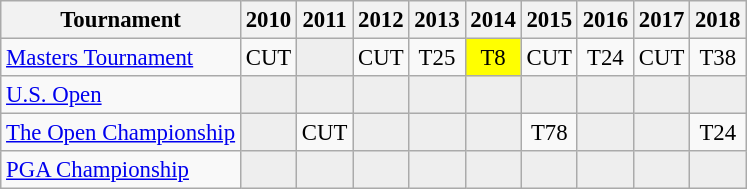<table class="wikitable" style="font-size:95%;text-align:center;">
<tr>
<th>Tournament</th>
<th>2010</th>
<th>2011</th>
<th>2012</th>
<th>2013</th>
<th>2014</th>
<th>2015</th>
<th>2016</th>
<th>2017</th>
<th>2018</th>
</tr>
<tr>
<td align=left><a href='#'>Masters Tournament</a></td>
<td>CUT</td>
<td style="background:#eeeeee;"></td>
<td>CUT</td>
<td>T25</td>
<td style="background:yellow;">T8</td>
<td>CUT</td>
<td>T24</td>
<td>CUT</td>
<td>T38</td>
</tr>
<tr>
<td align=left><a href='#'>U.S. Open</a></td>
<td style="background:#eeeeee;"></td>
<td style="background:#eeeeee;"></td>
<td style="background:#eeeeee;"></td>
<td style="background:#eeeeee;"></td>
<td style="background:#eeeeee;"></td>
<td style="background:#eeeeee;"></td>
<td style="background:#eeeeee;"></td>
<td style="background:#eeeeee;"></td>
<td style="background:#eeeeee;"></td>
</tr>
<tr>
<td align=left><a href='#'>The Open Championship</a></td>
<td style="background:#eeeeee;"></td>
<td>CUT</td>
<td style="background:#eeeeee;"></td>
<td style="background:#eeeeee;"></td>
<td style="background:#eeeeee;"></td>
<td>T78</td>
<td style="background:#eeeeee;"></td>
<td style="background:#eeeeee;"></td>
<td>T24</td>
</tr>
<tr>
<td align=left><a href='#'>PGA Championship</a></td>
<td style="background:#eeeeee;"></td>
<td style="background:#eeeeee;"></td>
<td style="background:#eeeeee;"></td>
<td style="background:#eeeeee;"></td>
<td style="background:#eeeeee;"></td>
<td style="background:#eeeeee;"></td>
<td style="background:#eeeeee;"></td>
<td style="background:#eeeeee;"></td>
<td style="background:#eeeeee;"></td>
</tr>
</table>
